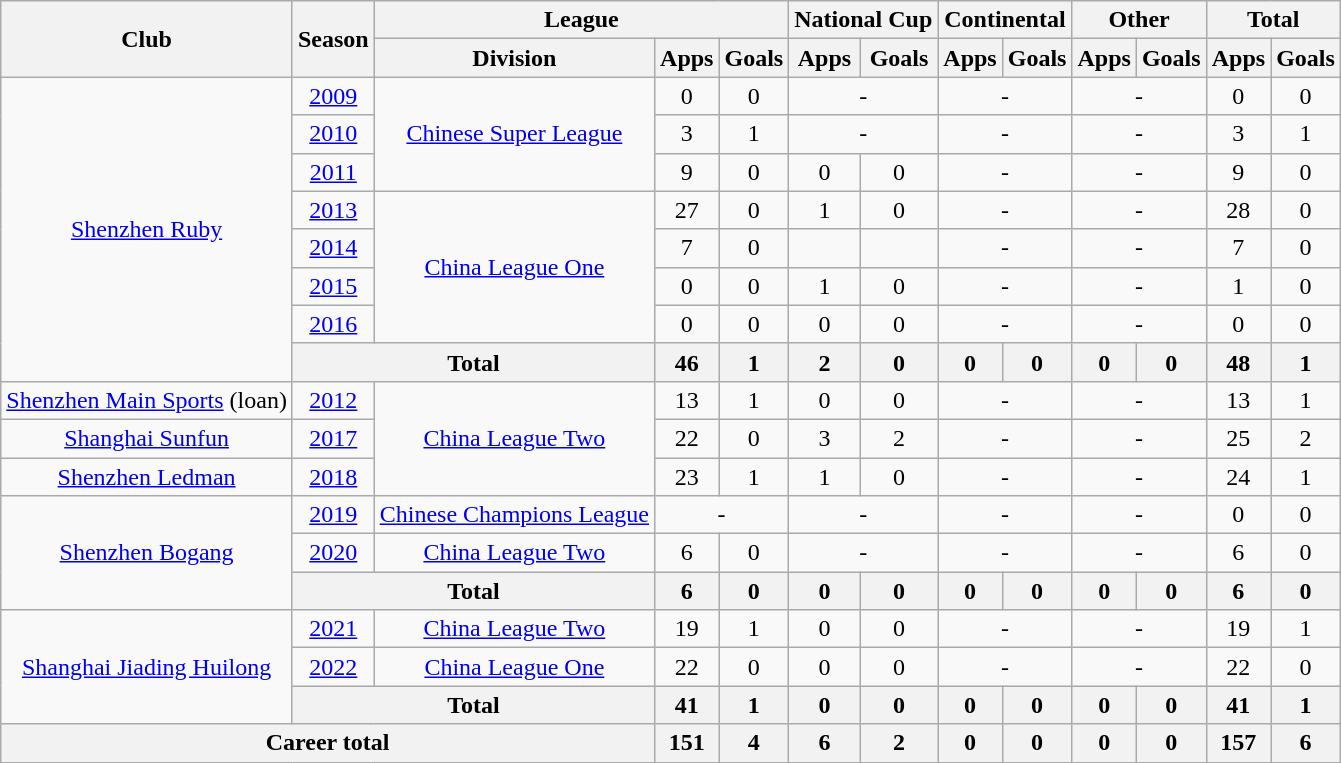<table class="wikitable" style="text-align:center">
<tr>
<th rowspan="2">Club</th>
<th rowspan="2">Season</th>
<th colspan="3">League</th>
<th colspan="2">National Cup</th>
<th colspan="2">Continental</th>
<th colspan="2">Other</th>
<th colspan="2">Total</th>
</tr>
<tr>
<th>Division</th>
<th>Apps</th>
<th>Goals</th>
<th>Apps</th>
<th>Goals</th>
<th>Apps</th>
<th>Goals</th>
<th>Apps</th>
<th>Goals</th>
<th>Apps</th>
<th>Goals</th>
</tr>
<tr>
<td rowspan=8><a href='#'>Shenzhen Ruby</a></td>
<td><a href='#'>2009</a></td>
<td rowspan="3"><a href='#'>Chinese Super League</a></td>
<td>0</td>
<td>0</td>
<td colspan="2">-</td>
<td colspan="2">-</td>
<td colspan="2">-</td>
<td>0</td>
<td>0</td>
</tr>
<tr>
<td><a href='#'>2010</a></td>
<td>3</td>
<td>1</td>
<td colspan="2">-</td>
<td colspan="2">-</td>
<td colspan="2">-</td>
<td>3</td>
<td>1</td>
</tr>
<tr>
<td><a href='#'>2011</a></td>
<td>9</td>
<td>0</td>
<td>0</td>
<td>0</td>
<td colspan="2">-</td>
<td colspan="2">-</td>
<td>9</td>
<td>0</td>
</tr>
<tr>
<td><a href='#'>2013</a></td>
<td rowspan="4"><a href='#'>China League One</a></td>
<td>27</td>
<td>0</td>
<td>1</td>
<td>0</td>
<td colspan="2">-</td>
<td colspan="2">-</td>
<td>28</td>
<td>0</td>
</tr>
<tr>
<td><a href='#'>2014</a></td>
<td>7</td>
<td>0</td>
<td></td>
<td></td>
<td colspan="2">-</td>
<td colspan="2">-</td>
<td>7</td>
<td>0</td>
</tr>
<tr>
<td><a href='#'>2015</a></td>
<td>0</td>
<td>0</td>
<td>1</td>
<td>0</td>
<td colspan="2">-</td>
<td colspan="2">-</td>
<td>1</td>
<td>0</td>
</tr>
<tr>
<td><a href='#'>2016</a></td>
<td>0</td>
<td>0</td>
<td>0</td>
<td>0</td>
<td colspan="2">-</td>
<td colspan="2">-</td>
<td>0</td>
<td>0</td>
</tr>
<tr>
<th colspan=2>Total</th>
<th>46</th>
<th>1</th>
<th>2</th>
<th>0</th>
<th>0</th>
<th>0</th>
<th>0</th>
<th>0</th>
<th>48</th>
<th>1</th>
</tr>
<tr>
<td><a href='#'>Shenzhen Main Sports</a> (loan)</td>
<td><a href='#'>2012</a></td>
<td rowspan=3><a href='#'>China League Two</a></td>
<td>13</td>
<td>1</td>
<td>0</td>
<td>0</td>
<td colspan="2">-</td>
<td colspan="2">-</td>
<td>13</td>
<td>1</td>
</tr>
<tr>
<td><a href='#'>Shanghai Sunfun</a></td>
<td><a href='#'>2017</a></td>
<td>22</td>
<td>0</td>
<td>3</td>
<td>2</td>
<td colspan="2">-</td>
<td colspan="2">-</td>
<td>25</td>
<td>2</td>
</tr>
<tr>
<td><a href='#'>Shenzhen Ledman</a></td>
<td><a href='#'>2018</a></td>
<td>23</td>
<td>1</td>
<td>1</td>
<td>0</td>
<td colspan="2">-</td>
<td colspan="2">-</td>
<td>24</td>
<td>1</td>
</tr>
<tr>
<td rowspan=3><a href='#'>Shenzhen Bogang</a></td>
<td><a href='#'>2019</a></td>
<td><a href='#'>Chinese Champions League</a></td>
<td colspan="2">-</td>
<td colspan="2">-</td>
<td colspan="2">-</td>
<td colspan="2">-</td>
<td>0</td>
<td>0</td>
</tr>
<tr>
<td><a href='#'>2020</a></td>
<td><a href='#'>China League Two</a></td>
<td>6</td>
<td>0</td>
<td colspan="2">-</td>
<td colspan="2">-</td>
<td colspan="2">-</td>
<td>6</td>
<td>0</td>
</tr>
<tr>
<th colspan=2>Total</th>
<th>6</th>
<th>0</th>
<th>0</th>
<th>0</th>
<th>0</th>
<th>0</th>
<th>0</th>
<th>0</th>
<th>6</th>
<th>0</th>
</tr>
<tr>
<td rowspan=3><a href='#'>Shanghai Jiading Huilong</a></td>
<td><a href='#'>2021</a></td>
<td><a href='#'>China League Two</a></td>
<td>19</td>
<td>1</td>
<td>0</td>
<td>0</td>
<td colspan="2">-</td>
<td colspan="2">-</td>
<td>19</td>
<td>1</td>
</tr>
<tr>
<td><a href='#'>2022</a></td>
<td><a href='#'>China League One</a></td>
<td>22</td>
<td>0</td>
<td>0</td>
<td>0</td>
<td colspan="2">-</td>
<td colspan="2">-</td>
<td>22</td>
<td>0</td>
</tr>
<tr>
<th colspan=2>Total</th>
<th>41</th>
<th>1</th>
<th>0</th>
<th>0</th>
<th>0</th>
<th>0</th>
<th>0</th>
<th>0</th>
<th>41</th>
<th>1</th>
</tr>
<tr>
<th colspan=3>Career total</th>
<th>151</th>
<th>4</th>
<th>6</th>
<th>2</th>
<th>0</th>
<th>0</th>
<th>0</th>
<th>0</th>
<th>157</th>
<th>6</th>
</tr>
</table>
